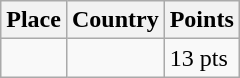<table class=wikitable>
<tr>
<th>Place</th>
<th>Country</th>
<th>Points</th>
</tr>
<tr>
<td align=center></td>
<td></td>
<td>13 pts</td>
</tr>
</table>
